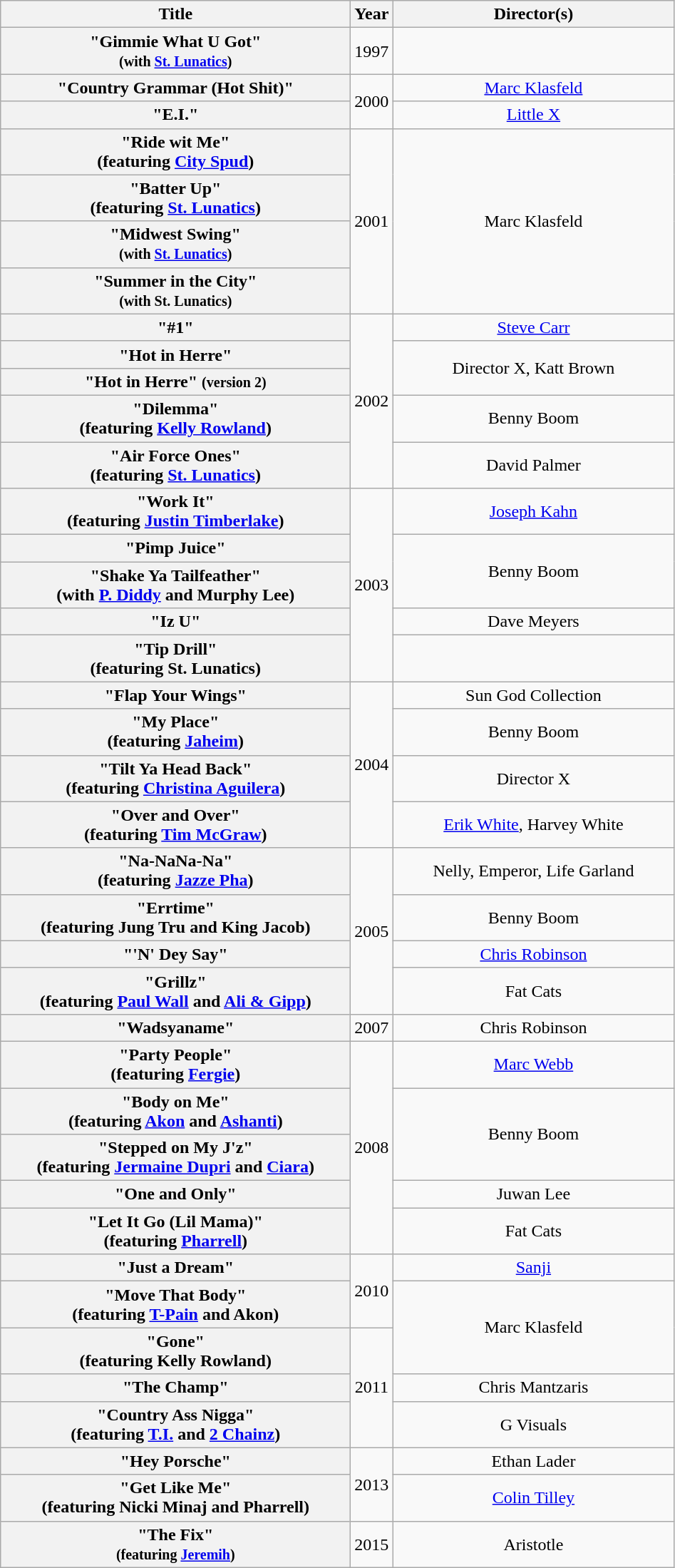<table class="wikitable plainrowheaders" style="text-align:center;">
<tr>
<th scope="col" style="width:20em;">Title</th>
<th scope="col">Year</th>
<th scope="col" style="width:16em;">Director(s)</th>
</tr>
<tr>
<th scope="row">"Gimmie What U Got"<br><small>(with <a href='#'>St. Lunatics</a>)</small></th>
<td>1997</td>
<td></td>
</tr>
<tr>
<th scope="row">"Country Grammar (Hot Shit)"</th>
<td rowspan="2">2000</td>
<td><a href='#'>Marc Klasfeld</a></td>
</tr>
<tr>
<th scope="row">"E.I."</th>
<td><a href='#'>Little X</a></td>
</tr>
<tr>
<th scope="row">"Ride wit Me"<br><span>(featuring <a href='#'>City Spud</a>)</span></th>
<td rowspan="4">2001</td>
<td rowspan="4">Marc Klasfeld</td>
</tr>
<tr>
<th scope="row">"Batter Up"<br><span>(featuring <a href='#'>St. Lunatics</a>)</span></th>
</tr>
<tr>
<th scope="row">"Midwest Swing"<br><small>(with <a href='#'>St. Lunatics</a>)</small></th>
</tr>
<tr>
<th scope="row">"Summer in the City"<br><small>(with St. Lunatics)</small></th>
</tr>
<tr>
<th scope="row">"#1"</th>
<td rowspan="5">2002</td>
<td><a href='#'>Steve Carr</a></td>
</tr>
<tr>
<th scope="row">"Hot in Herre"</th>
<td rowspan="2">Director X, Katt Brown</td>
</tr>
<tr>
<th scope="row">"Hot in Herre" <small>(version 2)</small></th>
</tr>
<tr>
<th scope="row">"Dilemma"<br><span>(featuring <a href='#'>Kelly Rowland</a>)</span></th>
<td>Benny Boom</td>
</tr>
<tr>
<th scope="row">"Air Force Ones"<br><span>(featuring <a href='#'>St. Lunatics</a>)</span></th>
<td>David Palmer</td>
</tr>
<tr>
<th scope="row">"Work It"<br><span>(featuring <a href='#'>Justin Timberlake</a>)</span></th>
<td rowspan="5">2003</td>
<td><a href='#'>Joseph Kahn</a></td>
</tr>
<tr>
<th scope="row">"Pimp Juice"</th>
<td rowspan="2">Benny Boom</td>
</tr>
<tr>
<th scope="row">"Shake Ya Tailfeather"<br><span>(with <a href='#'>P. Diddy</a> and Murphy Lee)</span></th>
</tr>
<tr>
<th scope="row">"Iz U"</th>
<td>Dave Meyers</td>
</tr>
<tr>
<th scope="row">"Tip Drill"<br><span>(featuring St. Lunatics)</span></th>
<td></td>
</tr>
<tr>
<th scope="row">"Flap Your Wings"</th>
<td rowspan="4">2004</td>
<td>Sun God Collection</td>
</tr>
<tr>
<th scope="row">"My Place"<br><span>(featuring <a href='#'>Jaheim</a>)</span></th>
<td>Benny Boom</td>
</tr>
<tr>
<th scope="row">"Tilt Ya Head Back"<br><span>(featuring <a href='#'>Christina Aguilera</a>)</span></th>
<td>Director X</td>
</tr>
<tr>
<th scope="row">"Over and Over"<br><span>(featuring <a href='#'>Tim McGraw</a>)</span></th>
<td><a href='#'>Erik White</a>, Harvey White</td>
</tr>
<tr>
<th scope="row">"Na-NaNa-Na"<br><span>(featuring <a href='#'>Jazze Pha</a>)</span></th>
<td rowspan="4">2005</td>
<td>Nelly, Emperor, Life Garland</td>
</tr>
<tr>
<th scope="row">"Errtime"<br><span>(featuring Jung Tru and King Jacob)</span></th>
<td>Benny Boom</td>
</tr>
<tr>
<th scope="row">"'N' Dey Say"</th>
<td><a href='#'>Chris Robinson</a></td>
</tr>
<tr>
<th scope="row">"Grillz"<br><span>(featuring <a href='#'>Paul Wall</a> and <a href='#'>Ali & Gipp</a>)</span></th>
<td>Fat Cats</td>
</tr>
<tr>
<th scope="row">"Wadsyaname"</th>
<td>2007</td>
<td>Chris Robinson</td>
</tr>
<tr>
<th scope="row">"Party People"<br><span>(featuring <a href='#'>Fergie</a>)</span></th>
<td rowspan="5">2008</td>
<td><a href='#'>Marc Webb</a></td>
</tr>
<tr>
<th scope="row">"Body on Me"<br><span>(featuring <a href='#'>Akon</a> and <a href='#'>Ashanti</a>)</span></th>
<td rowspan="2">Benny Boom</td>
</tr>
<tr>
<th scope="row">"Stepped on My J'z" <br><span>(featuring <a href='#'>Jermaine Dupri</a> and <a href='#'>Ciara</a>)</span></th>
</tr>
<tr>
<th scope="row">"One and Only"</th>
<td>Juwan Lee</td>
</tr>
<tr>
<th scope="row">"Let It Go (Lil Mama)"<br><span>(featuring <a href='#'>Pharrell</a>)</span></th>
<td>Fat Cats</td>
</tr>
<tr>
<th scope="row">"Just a Dream"</th>
<td rowspan="2">2010</td>
<td><a href='#'>Sanji</a></td>
</tr>
<tr>
<th scope="row">"Move That Body"<br><span>(featuring <a href='#'>T-Pain</a> and Akon)</span></th>
<td rowspan="2">Marc Klasfeld</td>
</tr>
<tr>
<th scope="row">"Gone"<br><span>(featuring Kelly Rowland)</span></th>
<td rowspan="3">2011</td>
</tr>
<tr>
<th scope="row">"The Champ"</th>
<td>Chris Mantzaris</td>
</tr>
<tr>
<th scope="row">"Country Ass Nigga"<br><span>(featuring <a href='#'>T.I.</a> and <a href='#'>2 Chainz</a>)</span></th>
<td>G Visuals</td>
</tr>
<tr>
<th scope="row">"Hey Porsche"</th>
<td rowspan="2">2013</td>
<td>Ethan Lader</td>
</tr>
<tr>
<th scope="row">"Get Like Me"<br><span>(featuring Nicki Minaj and Pharrell)</span></th>
<td><a href='#'>Colin Tilley</a></td>
</tr>
<tr>
<th scope="row">"The Fix"<br><small>(featuring <a href='#'>Jeremih</a>)</small></th>
<td>2015</td>
<td>Aristotle</td>
</tr>
</table>
